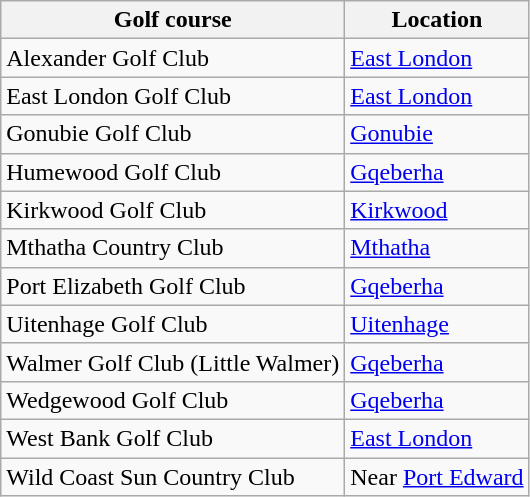<table class="wikitable sortable">
<tr>
<th>Golf course</th>
<th>Location</th>
</tr>
<tr>
<td>Alexander Golf Club</td>
<td><a href='#'>East London</a></td>
</tr>
<tr>
<td>East London Golf Club</td>
<td><a href='#'>East London</a></td>
</tr>
<tr>
<td>Gonubie Golf Club</td>
<td><a href='#'>Gonubie</a></td>
</tr>
<tr>
<td>Humewood Golf Club</td>
<td><a href='#'>Gqeberha</a></td>
</tr>
<tr>
<td>Kirkwood Golf Club</td>
<td><a href='#'>Kirkwood</a></td>
</tr>
<tr>
<td>Mthatha Country Club</td>
<td><a href='#'>Mthatha</a></td>
</tr>
<tr>
<td>Port Elizabeth Golf Club</td>
<td><a href='#'>Gqeberha</a></td>
</tr>
<tr>
<td>Uitenhage Golf Club</td>
<td><a href='#'>Uitenhage</a></td>
</tr>
<tr>
<td>Walmer Golf Club (Little Walmer)</td>
<td><a href='#'>Gqeberha</a></td>
</tr>
<tr>
<td>Wedgewood Golf Club</td>
<td><a href='#'>Gqeberha</a></td>
</tr>
<tr>
<td>West Bank Golf Club</td>
<td><a href='#'>East London</a></td>
</tr>
<tr>
<td>Wild Coast Sun Country Club</td>
<td>Near <a href='#'>Port Edward</a></td>
</tr>
</table>
